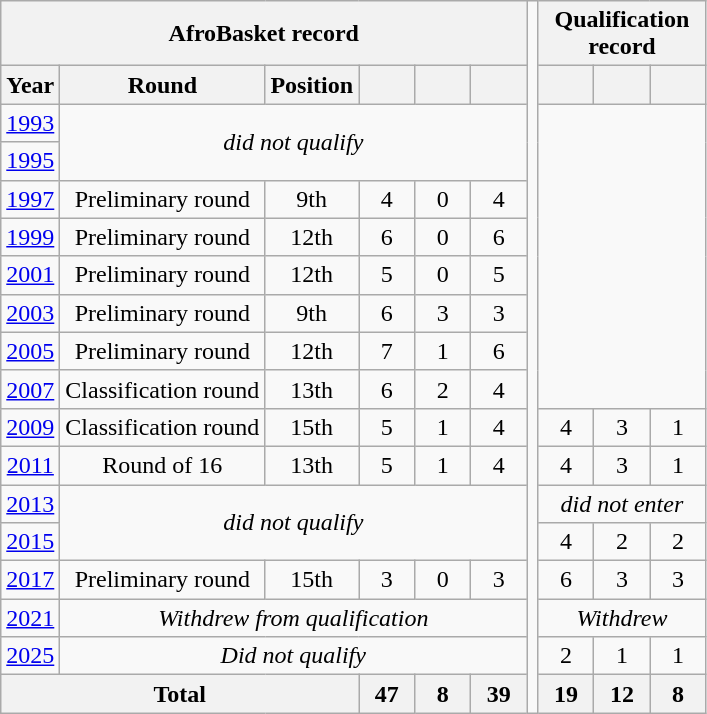<table class="wikitable" style="text-align:center;">
<tr>
<th colspan="6">AfroBasket record</th>
<td rowspan="18"></td>
<th colspan="3">Qualification record</th>
</tr>
<tr>
<th>Year</th>
<th>Round</th>
<th>Position</th>
<th width="30"></th>
<th width="30"></th>
<th width="30"></th>
<th width="30"></th>
<th width="30"></th>
<th width="30"></th>
</tr>
<tr>
<td> <a href='#'>1993</a></td>
<td rowspan=2 colspan=5><em>did not qualify</em></td>
</tr>
<tr>
<td> <a href='#'>1995</a></td>
</tr>
<tr>
<td> <a href='#'>1997</a></td>
<td>Preliminary round</td>
<td>9th</td>
<td>4</td>
<td>0</td>
<td>4</td>
</tr>
<tr>
<td> <a href='#'>1999</a></td>
<td>Preliminary round</td>
<td>12th</td>
<td>6</td>
<td>0</td>
<td>6</td>
</tr>
<tr>
<td> <a href='#'>2001</a></td>
<td>Preliminary round</td>
<td>12th</td>
<td>5</td>
<td>0</td>
<td>5</td>
</tr>
<tr>
<td> <a href='#'>2003</a></td>
<td>Preliminary round</td>
<td>9th</td>
<td>6</td>
<td>3</td>
<td>3</td>
</tr>
<tr>
<td> <a href='#'>2005</a></td>
<td>Preliminary round</td>
<td>12th</td>
<td>7</td>
<td>1</td>
<td>6</td>
</tr>
<tr>
<td> <a href='#'>2007</a></td>
<td>Classification round</td>
<td>13th</td>
<td>6</td>
<td>2</td>
<td>4</td>
</tr>
<tr>
<td> <a href='#'>2009</a></td>
<td>Classification round</td>
<td>15th</td>
<td>5</td>
<td>1</td>
<td>4</td>
<td>4</td>
<td>3</td>
<td>1</td>
</tr>
<tr>
<td> <a href='#'>2011</a></td>
<td>Round of 16</td>
<td>13th</td>
<td>5</td>
<td>1</td>
<td>4</td>
<td>4</td>
<td>3</td>
<td>1</td>
</tr>
<tr>
<td> <a href='#'>2013</a></td>
<td rowspan=2 colspan=5><em>did not qualify</em></td>
<td colspan="3"><em>did not enter</em></td>
</tr>
<tr>
<td> <a href='#'>2015</a></td>
<td>4</td>
<td>2</td>
<td>2</td>
</tr>
<tr>
<td>  <a href='#'>2017</a></td>
<td>Preliminary round</td>
<td>15th</td>
<td>3</td>
<td>0</td>
<td>3</td>
<td>6</td>
<td>3</td>
<td>3</td>
</tr>
<tr>
<td> <a href='#'>2021</a></td>
<td colspan=5><em>Withdrew from qualification</em></td>
<td colspan="3"><em>Withdrew</em></td>
</tr>
<tr>
<td> <a href='#'>2025</a></td>
<td colspan=5><em>Did not qualify</em></td>
<td>2</td>
<td>1</td>
<td>1</td>
</tr>
<tr>
<th colspan=3>Total</th>
<th>47</th>
<th>8</th>
<th>39</th>
<th>19</th>
<th>12</th>
<th>8</th>
</tr>
</table>
